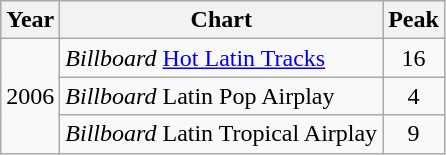<table class="wikitable">
<tr>
<th>Year</th>
<th>Chart</th>
<th>Peak</th>
</tr>
<tr>
<td rowspan="3">2006</td>
<td><em>Billboard</em> <a href='#'>Hot Latin Tracks</a></td>
<td align="center">16</td>
</tr>
<tr>
<td><em>Billboard</em> Latin Pop Airplay</td>
<td align="center">4</td>
</tr>
<tr>
<td><em>Billboard</em> Latin Tropical Airplay</td>
<td align="center">9</td>
</tr>
</table>
